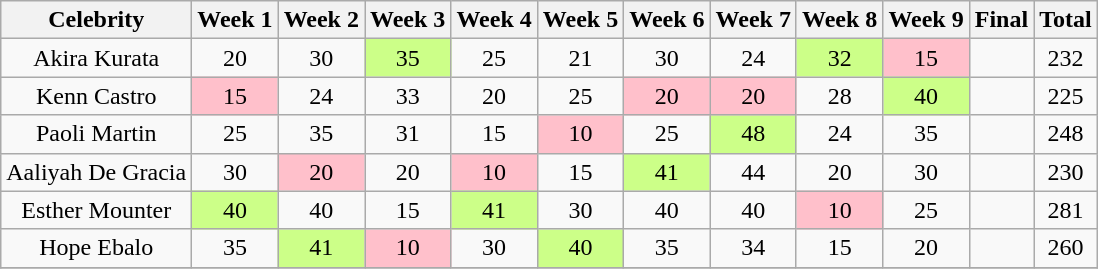<table class="wikitable sortable" style="text-align:center">
<tr>
<th>Celebrity</th>
<th>Week 1</th>
<th>Week 2</th>
<th>Week 3</th>
<th>Week 4</th>
<th>Week 5</th>
<th>Week 6</th>
<th>Week 7</th>
<th>Week 8</th>
<th>Week 9</th>
<th>Final</th>
<th>Total</th>
</tr>
<tr>
<td>Akira Kurata</td>
<td>20</td>
<td>30</td>
<td style="background:#ccff88">35</td>
<td>25</td>
<td>21</td>
<td>30</td>
<td>24</td>
<td style="background:#ccff88">32</td>
<td style="background:pink">15</td>
<td></td>
<td>232</td>
</tr>
<tr>
<td>Kenn Castro</td>
<td style="background:pink">15</td>
<td>24</td>
<td>33</td>
<td>20</td>
<td>25</td>
<td style="background:pink">20</td>
<td style="background:pink">20</td>
<td>28</td>
<td style="background:#ccff88">40</td>
<td></td>
<td>225</td>
</tr>
<tr>
<td>Paoli Martin</td>
<td>25</td>
<td>35</td>
<td>31</td>
<td>15</td>
<td style="background:pink">10</td>
<td>25</td>
<td style="background:#ccff88">48</td>
<td>24</td>
<td>35</td>
<td></td>
<td>248</td>
</tr>
<tr>
<td>Aaliyah De Gracia</td>
<td>30</td>
<td style="background:pink">20</td>
<td>20</td>
<td style="background:pink">10</td>
<td>15</td>
<td style="background:#ccff88">41</td>
<td>44</td>
<td>20</td>
<td>30</td>
<td></td>
<td>230</td>
</tr>
<tr>
<td>Esther Mounter</td>
<td style="background:#ccff88">40</td>
<td>40</td>
<td>15</td>
<td style="background:#ccff88">41</td>
<td>30</td>
<td>40</td>
<td>40</td>
<td style="background:pink">10</td>
<td>25</td>
<td></td>
<td>281</td>
</tr>
<tr>
<td>Hope Ebalo</td>
<td>35</td>
<td style="background:#ccff88">41</td>
<td style="background:pink">10</td>
<td>30</td>
<td style="background:#ccff88">40</td>
<td>35</td>
<td>34</td>
<td>15</td>
<td>20</td>
<td></td>
<td>260</td>
</tr>
<tr>
</tr>
</table>
